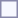<table style="border:1px solid #8888aa; background-color:#f7f8ff; padding:5px; font-size:95%; margin: 0px 12px 12px 0px;">
</table>
